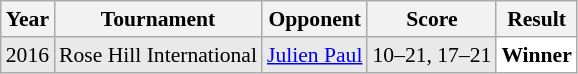<table class="sortable wikitable" style="font-size: 90%;">
<tr>
<th>Year</th>
<th>Tournament</th>
<th>Opponent</th>
<th>Score</th>
<th>Result</th>
</tr>
<tr style="background:#E9E9E9">
<td align="center">2016</td>
<td align="left">Rose Hill International</td>
<td align="left"> <a href='#'>Julien Paul</a></td>
<td align="left">10–21, 17–21</td>
<td style="text-align:left; background:white"> <strong>Winner</strong></td>
</tr>
</table>
